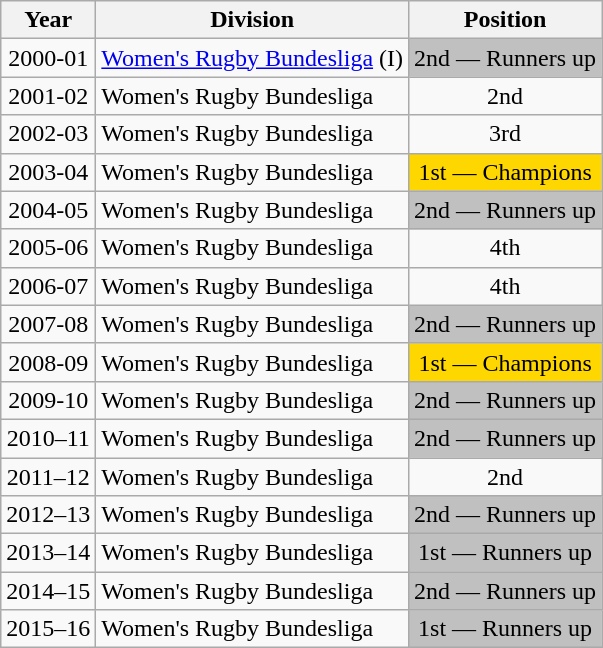<table class="wikitable">
<tr>
<th>Year</th>
<th>Division</th>
<th>Position</th>
</tr>
<tr align="center">
<td>2000-01</td>
<td align="left"><a href='#'>Women's Rugby Bundesliga</a> (I)</td>
<td bgcolor=silver>2nd — Runners up</td>
</tr>
<tr align="center">
<td>2001-02</td>
<td align="left">Women's Rugby Bundesliga</td>
<td>2nd</td>
</tr>
<tr align="center">
<td>2002-03</td>
<td align="left">Women's Rugby Bundesliga</td>
<td>3rd</td>
</tr>
<tr align="center">
<td>2003-04</td>
<td align="left">Women's Rugby Bundesliga</td>
<td bgcolor="#FFD700">1st — Champions</td>
</tr>
<tr align="center">
<td>2004-05</td>
<td align="left">Women's Rugby Bundesliga</td>
<td bgcolor=silver>2nd — Runners up</td>
</tr>
<tr align="center">
<td>2005-06</td>
<td align="left">Women's Rugby Bundesliga</td>
<td>4th</td>
</tr>
<tr align="center">
<td>2006-07</td>
<td align="left">Women's Rugby Bundesliga</td>
<td>4th</td>
</tr>
<tr align="center">
<td>2007-08</td>
<td align="left">Women's Rugby Bundesliga</td>
<td bgcolor=silver>2nd — Runners up</td>
</tr>
<tr align="center">
<td>2008-09</td>
<td align="left">Women's Rugby Bundesliga</td>
<td bgcolor="#FFD700">1st — Champions</td>
</tr>
<tr align="center">
<td>2009-10</td>
<td align="left">Women's Rugby Bundesliga</td>
<td bgcolor=silver>2nd — Runners up</td>
</tr>
<tr align="center">
<td>2010–11</td>
<td align="left">Women's Rugby Bundesliga</td>
<td bgcolor=silver>2nd — Runners up</td>
</tr>
<tr align="center">
<td>2011–12</td>
<td align="left">Women's Rugby Bundesliga</td>
<td>2nd</td>
</tr>
<tr align="center">
<td>2012–13</td>
<td align="left">Women's Rugby Bundesliga</td>
<td bgcolor=silver>2nd — Runners up</td>
</tr>
<tr align="center">
<td>2013–14</td>
<td align="left">Women's Rugby Bundesliga</td>
<td bgcolor=silver>1st — Runners up</td>
</tr>
<tr align="center">
<td>2014–15</td>
<td align="left">Women's Rugby Bundesliga</td>
<td bgcolor=silver>2nd — Runners up</td>
</tr>
<tr align="center">
<td>2015–16</td>
<td align="left">Women's Rugby Bundesliga</td>
<td bgcolor=silver>1st — Runners up</td>
</tr>
</table>
